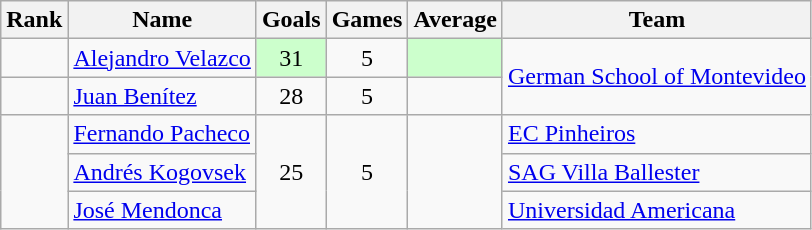<table class="wikitable sortable"  style="text-align:center">
<tr>
<th>Rank</th>
<th>Name</th>
<th>Goals</th>
<th>Games</th>
<th>Average</th>
<th>Team</th>
</tr>
<tr>
<td></td>
<td align="left"><a href='#'>Alejandro Velazco</a></td>
<td bgcolor=#ccffcc>31</td>
<td>5</td>
<td bgcolor=#ccffcc></td>
<td align="left" rowspan="2"> <a href='#'>German School of Montevideo</a></td>
</tr>
<tr>
<td></td>
<td align="left"><a href='#'>Juan Benítez</a></td>
<td>28</td>
<td>5</td>
<td></td>
</tr>
<tr>
<td rowspan="3"></td>
<td align="left"><a href='#'>Fernando Pacheco</a></td>
<td rowspan="3">25</td>
<td rowspan="3">5</td>
<td rowspan="3"></td>
<td align="left"> <a href='#'>EC Pinheiros</a></td>
</tr>
<tr>
<td align="left"><a href='#'>Andrés Kogovsek</a></td>
<td align="left"> <a href='#'>SAG Villa Ballester</a></td>
</tr>
<tr>
<td align="left"><a href='#'>José Mendonca</a></td>
<td align="left"> <a href='#'>Universidad Americana</a></td>
</tr>
</table>
